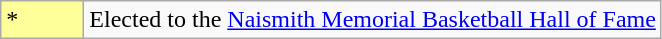<table class="wikitable">
<tr>
<td style="background-color:#FFFF99; border:1px solid #aaaaaa; width:3em">*</td>
<td>Elected to the <a href='#'>Naismith Memorial Basketball Hall of Fame</a></td>
</tr>
</table>
